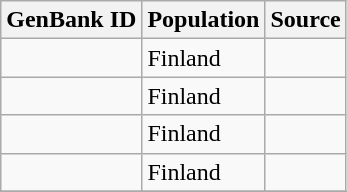<table class="wikitable sortable">
<tr>
<th scope="col">GenBank ID</th>
<th scope="col">Population</th>
<th scope="col">Source</th>
</tr>
<tr>
<td></td>
<td>Finland</td>
<td></td>
</tr>
<tr>
<td></td>
<td>Finland</td>
<td></td>
</tr>
<tr>
<td></td>
<td>Finland</td>
<td></td>
</tr>
<tr>
<td></td>
<td>Finland</td>
<td></td>
</tr>
<tr>
</tr>
</table>
